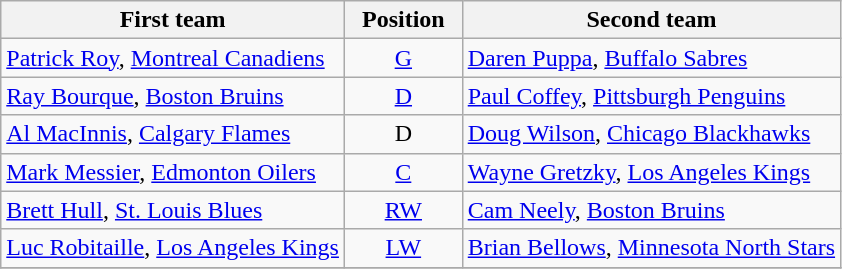<table class="wikitable">
<tr>
<th>First team</th>
<th>  Position  </th>
<th>Second team</th>
</tr>
<tr>
<td><a href='#'>Patrick Roy</a>, <a href='#'>Montreal Canadiens</a></td>
<td align=center><a href='#'>G</a></td>
<td><a href='#'>Daren Puppa</a>, <a href='#'>Buffalo Sabres</a></td>
</tr>
<tr>
<td><a href='#'>Ray Bourque</a>, <a href='#'>Boston Bruins</a></td>
<td align=center><a href='#'>D</a></td>
<td><a href='#'>Paul Coffey</a>, <a href='#'>Pittsburgh Penguins</a></td>
</tr>
<tr>
<td><a href='#'>Al MacInnis</a>, <a href='#'>Calgary Flames</a></td>
<td align=center>D</td>
<td><a href='#'>Doug Wilson</a>, <a href='#'>Chicago Blackhawks</a></td>
</tr>
<tr>
<td><a href='#'>Mark Messier</a>, <a href='#'>Edmonton Oilers</a></td>
<td align=center><a href='#'>C</a></td>
<td><a href='#'>Wayne Gretzky</a>, <a href='#'>Los Angeles Kings</a></td>
</tr>
<tr>
<td><a href='#'>Brett Hull</a>, <a href='#'>St. Louis Blues</a></td>
<td align=center><a href='#'>RW</a></td>
<td><a href='#'>Cam Neely</a>, <a href='#'>Boston Bruins</a></td>
</tr>
<tr>
<td><a href='#'>Luc Robitaille</a>, <a href='#'>Los Angeles Kings</a></td>
<td align=center><a href='#'>LW</a></td>
<td><a href='#'>Brian Bellows</a>, <a href='#'>Minnesota North Stars</a></td>
</tr>
<tr>
</tr>
</table>
